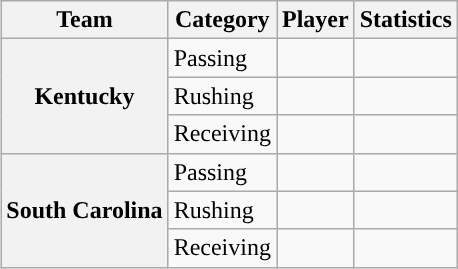<table class="wikitable" style="float:right">
<tr>
<th>Team</th>
<th>Category</th>
<th>Player</th>
<th>Statistics</th>
</tr>
<tr>
<th rowspan=3>Kentucky</th>
<td>Passing</td>
<td></td>
<td></td>
</tr>
<tr>
<td>Rushing</td>
<td></td>
<td></td>
</tr>
<tr>
<td>Receiving</td>
<td></td>
<td></td>
</tr>
<tr>
<th rowspan=3>South Carolina</th>
<td>Passing</td>
<td></td>
<td></td>
</tr>
<tr>
<td>Rushing</td>
<td></td>
<td></td>
</tr>
<tr>
<td>Receiving</td>
<td></td>
<td></td>
</tr>
</table>
